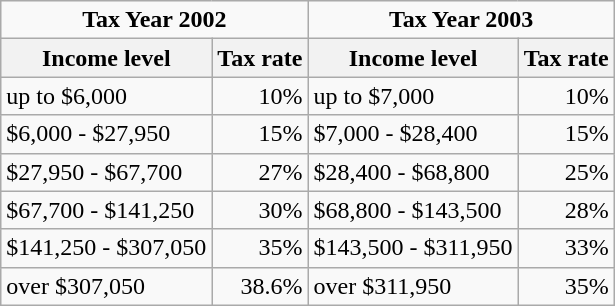<table class=wikitable>
<tr>
<td colspan="2" align="center"><strong>Tax Year 2002</strong></td>
<td colspan="2" align="center"><strong>Tax Year 2003</strong></td>
</tr>
<tr>
<th>Income level</th>
<th>Tax rate</th>
<th>Income level</th>
<th>Tax rate</th>
</tr>
<tr>
<td>up to $6,000</td>
<td align="right">10%</td>
<td>up to $7,000</td>
<td align="right">10%</td>
</tr>
<tr>
<td>$6,000 - $27,950</td>
<td align="right">15%</td>
<td>$7,000 - $28,400</td>
<td align="right">15%</td>
</tr>
<tr>
<td>$27,950 - $67,700</td>
<td align="right">27%</td>
<td>$28,400 - $68,800</td>
<td align="right">25%</td>
</tr>
<tr>
<td>$67,700 - $141,250</td>
<td align="right">30%</td>
<td>$68,800 - $143,500</td>
<td align="right">28%</td>
</tr>
<tr>
<td>$141,250 - $307,050</td>
<td align="right">35%</td>
<td>$143,500 - $311,950</td>
<td align="right">33%</td>
</tr>
<tr>
<td>over $307,050</td>
<td align="right">38.6%</td>
<td>over $311,950</td>
<td align="right">35%</td>
</tr>
</table>
